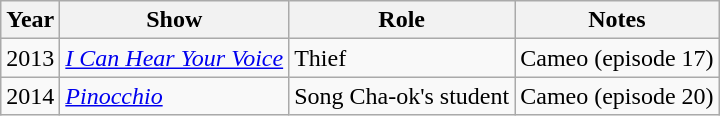<table class="wikitable">
<tr>
<th>Year</th>
<th>Show</th>
<th>Role</th>
<th>Notes</th>
</tr>
<tr>
<td>2013</td>
<td align="left"><em><a href='#'>I Can Hear Your Voice</a></em></td>
<td>Thief</td>
<td>Cameo (episode 17)</td>
</tr>
<tr>
<td>2014</td>
<td><em><a href='#'>Pinocchio</a></em></td>
<td>Song Cha-ok's student</td>
<td>Cameo (episode 20)</td>
</tr>
</table>
